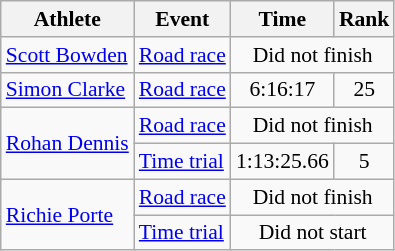<table class="wikitable" style="font-size:90%">
<tr>
<th>Athlete</th>
<th>Event</th>
<th>Time</th>
<th>Rank</th>
</tr>
<tr align=center>
<td align=left><a href='#'>Scott Bowden</a></td>
<td align=left><a href='#'>Road race</a></td>
<td colspan=2>Did not finish</td>
</tr>
<tr align=center>
<td align=left><a href='#'>Simon Clarke</a></td>
<td align=left><a href='#'>Road race</a></td>
<td>6:16:17</td>
<td>25</td>
</tr>
<tr align=center>
<td align=left rowspan=2><a href='#'>Rohan Dennis</a></td>
<td align=left><a href='#'>Road race</a></td>
<td colspan=2>Did not finish</td>
</tr>
<tr align=center>
<td align=left><a href='#'>Time trial</a></td>
<td>1:13:25.66</td>
<td>5</td>
</tr>
<tr align=center>
<td align=left rowspan=2><a href='#'>Richie Porte</a></td>
<td align=left><a href='#'>Road race</a></td>
<td colspan=2>Did not finish</td>
</tr>
<tr align=center>
<td align=left><a href='#'>Time trial</a></td>
<td colspan=2>Did not start</td>
</tr>
</table>
